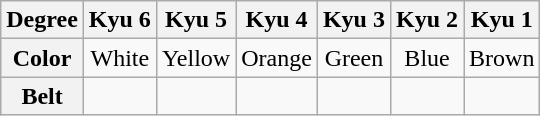<table class="wikitable" style="text-align:center;">
<tr>
<th>Degree</th>
<th>Kyu 6</th>
<th>Kyu 5</th>
<th>Kyu 4</th>
<th>Kyu 3</th>
<th>Kyu 2</th>
<th>Kyu 1</th>
</tr>
<tr>
<th>Color</th>
<td>White</td>
<td>Yellow</td>
<td>Orange</td>
<td>Green</td>
<td>Blue</td>
<td>Brown</td>
</tr>
<tr>
<th>Belt</th>
<td></td>
<td></td>
<td></td>
<td></td>
<td></td>
<td></td>
</tr>
</table>
